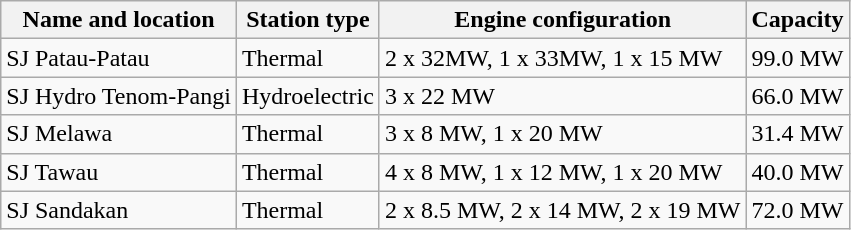<table class="wikitable">
<tr>
<th>Name and location</th>
<th>Station type</th>
<th>Engine configuration</th>
<th>Capacity</th>
</tr>
<tr>
<td>SJ Patau-Patau</td>
<td>Thermal</td>
<td>2 x 32MW, 1 x 33MW, 1 x 15 MW</td>
<td>99.0 MW</td>
</tr>
<tr>
<td>SJ Hydro Tenom-Pangi</td>
<td>Hydroelectric</td>
<td>3 x 22 MW</td>
<td>66.0 MW</td>
</tr>
<tr>
<td>SJ Melawa</td>
<td>Thermal</td>
<td>3 x 8 MW, 1 x 20 MW</td>
<td>31.4 MW</td>
</tr>
<tr>
<td>SJ Tawau</td>
<td>Thermal</td>
<td>4 x 8 MW, 1 x 12 MW, 1 x 20 MW</td>
<td>40.0 MW</td>
</tr>
<tr>
<td>SJ Sandakan</td>
<td>Thermal</td>
<td>2 x 8.5 MW, 2 x 14 MW, 2 x 19 MW</td>
<td>72.0 MW</td>
</tr>
</table>
